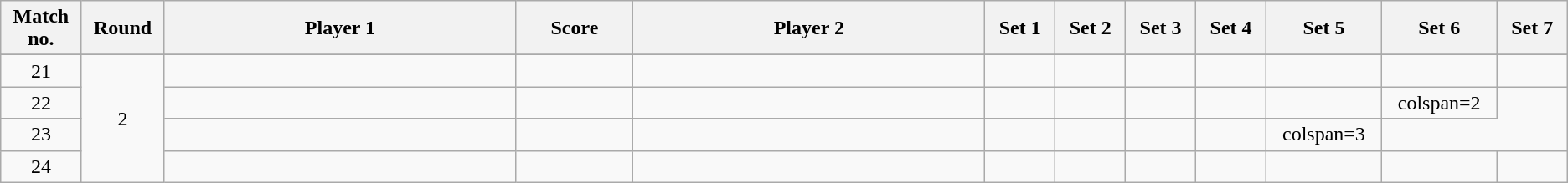<table class="wikitable" style="text-align: center;">
<tr>
<th width="2%">Match no.</th>
<th width="2%">Round</th>
<th width="15%">Player 1</th>
<th width="5%">Score</th>
<th width="15%">Player 2</th>
<th width="3%">Set 1</th>
<th width="3%">Set 2</th>
<th width="3%">Set 3</th>
<th width="3%">Set 4</th>
<th width="3%">Set 5</th>
<th width="3%">Set 6</th>
<th width="3%">Set 7</th>
</tr>
<tr>
</tr>
<tr style=text-align:center;>
<td>21</td>
<td rowspan=8>2</td>
<td></td>
<td></td>
<td></td>
<td></td>
<td></td>
<td></td>
<td></td>
<td></td>
<td></td>
<td></td>
</tr>
<tr style=text-align:center;>
<td>22</td>
<td></td>
<td></td>
<td></td>
<td></td>
<td></td>
<td></td>
<td></td>
<td></td>
<td>colspan=2</td>
</tr>
<tr style=text-align:center;>
<td>23</td>
<td></td>
<td></td>
<td></td>
<td></td>
<td></td>
<td></td>
<td></td>
<td>colspan=3</td>
</tr>
<tr style=text-align:center;>
<td>24</td>
<td></td>
<td></td>
<td></td>
<td></td>
<td></td>
<td></td>
<td></td>
<td></td>
<td></td>
<td></td>
</tr>
</table>
